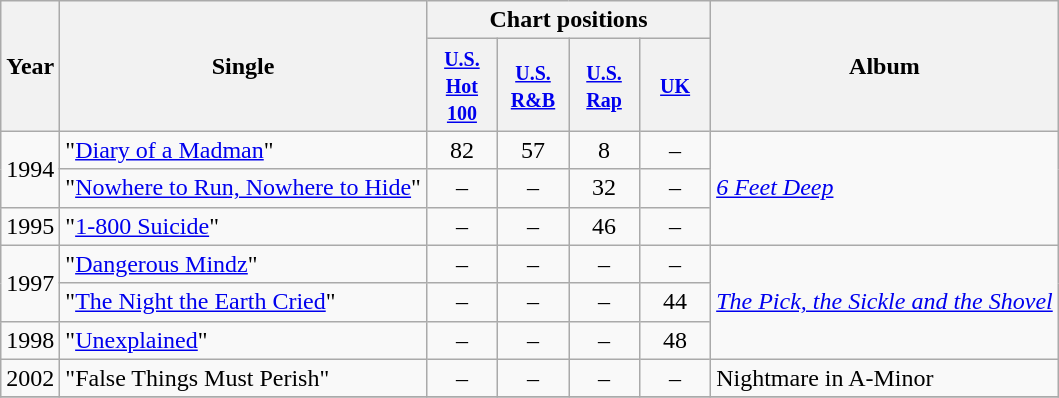<table class="wikitable">
<tr>
<th rowspan="2">Year</th>
<th rowspan="2">Single</th>
<th colspan="4">Chart positions</th>
<th rowspan="2">Album</th>
</tr>
<tr>
<th width="40"><small><a href='#'>U.S. Hot 100</a></small></th>
<th width="40"><small><a href='#'>U.S. R&B</a></small></th>
<th width="40"><small><a href='#'>U.S. Rap</a></small></th>
<th width="40"><small><a href='#'>UK</a></small></th>
</tr>
<tr>
<td style="text-align:center;" rowspan="2">1994</td>
<td align="left">"<a href='#'>Diary of a Madman</a>"</td>
<td style="text-align:center;">82</td>
<td style="text-align:center;">57</td>
<td style="text-align:center;">8</td>
<td style="text-align:center;">–</td>
<td style="text-align:left;" rowspan="3"><em><a href='#'>6&nbsp;Feet Deep</a></em></td>
</tr>
<tr>
<td align="left">"<a href='#'>Nowhere to Run, Nowhere to Hide</a>"</td>
<td style="text-align:center;">–</td>
<td style="text-align:center;">–</td>
<td style="text-align:center;">32</td>
<td style="text-align:center;">–</td>
</tr>
<tr>
<td style="text-align:center;">1995</td>
<td align="left">"<a href='#'>1-800 Suicide</a>"</td>
<td style="text-align:center;">–</td>
<td style="text-align:center;">–</td>
<td style="text-align:center;">46</td>
<td style="text-align:center;">–</td>
</tr>
<tr>
<td rowspan="2" style="text-align:center;">1997</td>
<td align="left">"<a href='#'>Dangerous Mindz</a>"</td>
<td style="text-align:center;">–</td>
<td style="text-align:center;">–</td>
<td style="text-align:center;">–</td>
<td style="text-align:center;">–</td>
<td style="text-align:left;" rowspan="3"><em><a href='#'>The Pick, the Sickle and the Shovel</a></em></td>
</tr>
<tr>
<td align="left">"<a href='#'>The Night the Earth Cried</a>"</td>
<td style="text-align:center;">–</td>
<td style="text-align:center;">–</td>
<td style="text-align:center;">–</td>
<td style="text-align:center;">44</td>
</tr>
<tr>
<td>1998</td>
<td align="left">"<a href='#'>Unexplained</a>"</td>
<td style="text-align:center;">–</td>
<td style="text-align:center;">–</td>
<td style="text-align:center;">–</td>
<td style="text-align:center;">48</td>
</tr>
<tr>
<td style="text-align:center;" rowspan="1">2002</td>
<td align="left">"False Things Must Perish"</td>
<td style="text-align:center;">–</td>
<td style="text-align:center;">–</td>
<td style="text-align:center;">–</td>
<td style="text-align:center;">–</td>
<td style="text-align:left;" rowspan="1">Nightmare in A-Minor</td>
</tr>
<tr>
</tr>
</table>
